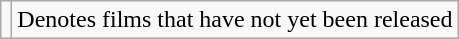<table class="wikitable">
<tr>
<td></td>
<td>Denotes films that have not yet been released</td>
</tr>
</table>
